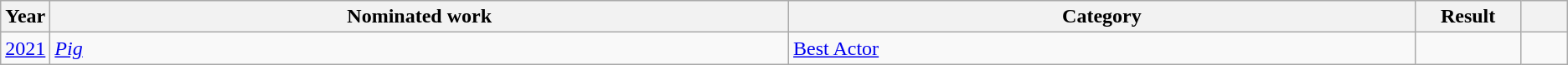<table class="wikitable sortable">
<tr>
<th scope="col" style="width:1em;">Year</th>
<th scope="col" style="width:39em;">Nominated work</th>
<th scope="col" style="width:33em;">Category</th>
<th scope="col" style="width:5em;">Result</th>
<th scope="col" style="width:2em;" class="unsortable"></th>
</tr>
<tr>
<td><a href='#'>2021</a></td>
<td><em><a href='#'>Pig</a></em></td>
<td><a href='#'>Best Actor</a></td>
<td></td>
<td style="text-align:center;"></td>
</tr>
</table>
